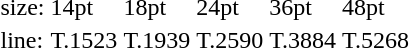<table style="margin-left:40px;">
<tr>
<td>size:</td>
<td>14pt</td>
<td>18pt</td>
<td>24pt</td>
<td>36pt</td>
<td>48pt</td>
</tr>
<tr>
<td>line:</td>
<td>T.1523</td>
<td>T.1939</td>
<td>T.2590</td>
<td>T.3884</td>
<td>T.5268</td>
</tr>
</table>
